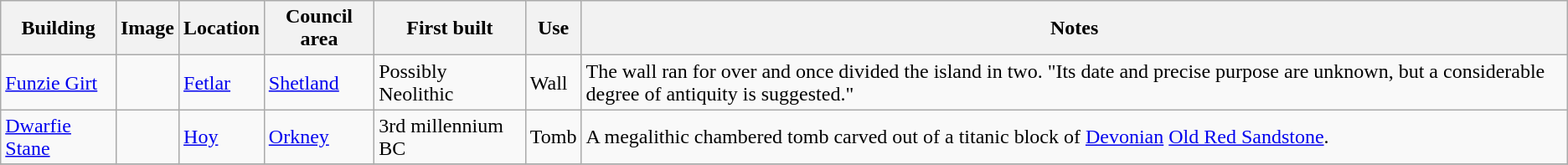<table class="wikitable sortable">
<tr>
<th>Building</th>
<th>Image</th>
<th>Location</th>
<th>Council area</th>
<th>First built</th>
<th>Use</th>
<th>Notes</th>
</tr>
<tr>
<td><a href='#'>Funzie Girt</a></td>
<td></td>
<td><a href='#'>Fetlar</a></td>
<td><a href='#'>Shetland</a></td>
<td>Possibly Neolithic</td>
<td>Wall</td>
<td>The wall ran for over  and once divided the island in two. "Its date and precise purpose are unknown, but a considerable degree of antiquity is suggested."</td>
</tr>
<tr>
<td><a href='#'>Dwarfie Stane</a></td>
<td></td>
<td><a href='#'>Hoy</a></td>
<td><a href='#'>Orkney</a></td>
<td>3rd millennium BC</td>
<td>Tomb</td>
<td>A megalithic chambered tomb carved out of a titanic block of <a href='#'>Devonian</a> <a href='#'>Old Red Sandstone</a>.</td>
</tr>
<tr>
</tr>
</table>
